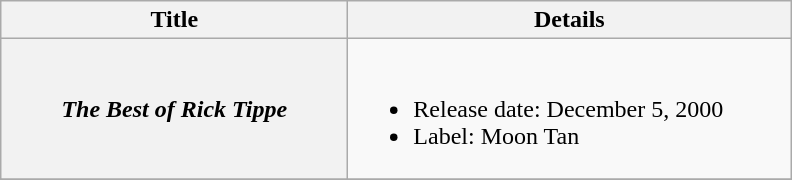<table class="wikitable plainrowheaders">
<tr>
<th style="width:14em;">Title</th>
<th style="width:18em;">Details</th>
</tr>
<tr>
<th scope="row"><em>The Best of Rick Tippe</em></th>
<td><br><ul><li>Release date: December 5, 2000</li><li>Label: Moon Tan</li></ul></td>
</tr>
<tr>
</tr>
</table>
